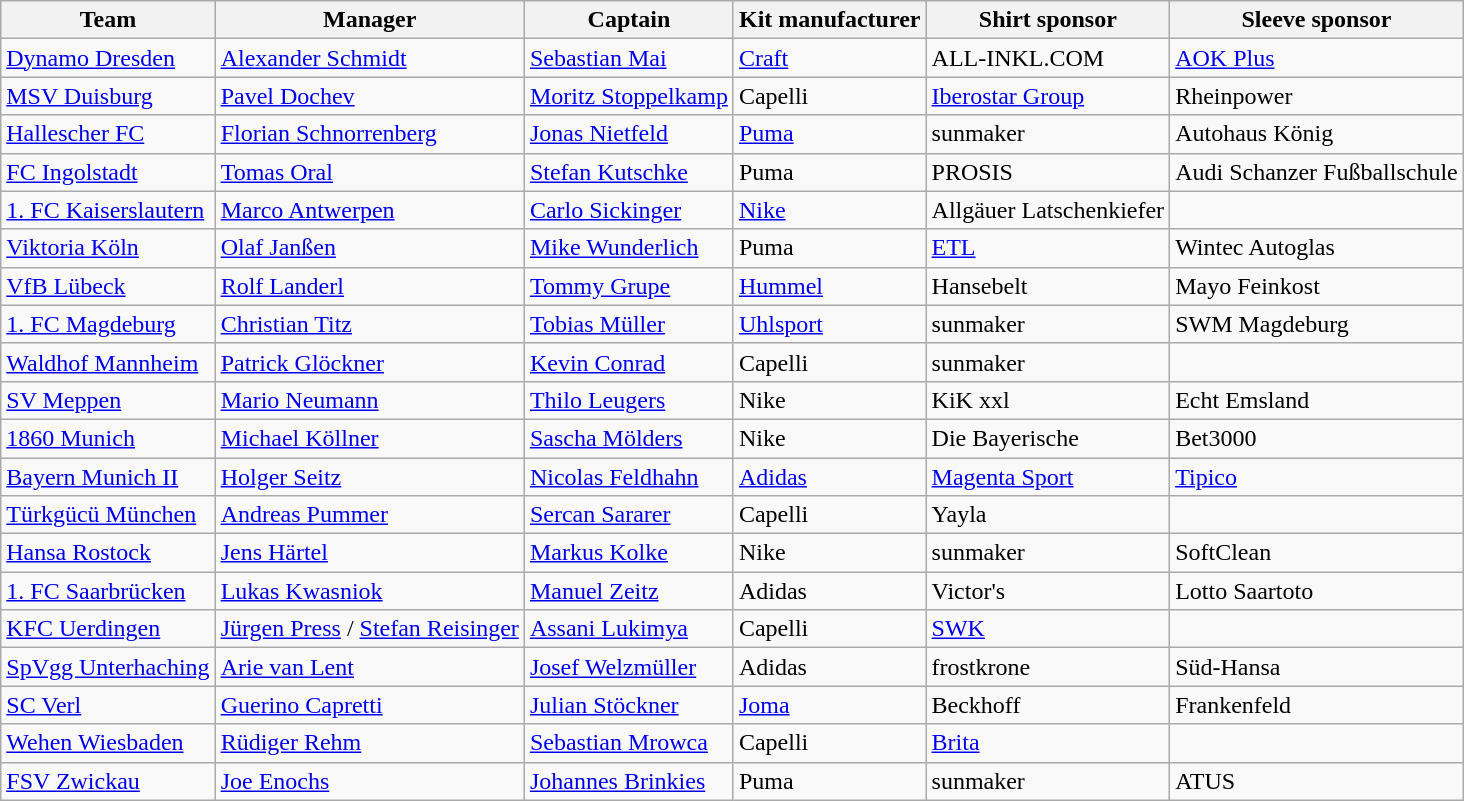<table class="wikitable sortable">
<tr>
<th>Team</th>
<th>Manager</th>
<th>Captain</th>
<th>Kit manufacturer</th>
<th>Shirt sponsor</th>
<th>Sleeve sponsor</th>
</tr>
<tr>
<td data-sort-value="Dresden"><a href='#'>Dynamo Dresden</a></td>
<td data-sort-value="Schmidt, Alexander"> <a href='#'>Alexander Schmidt</a></td>
<td data-sort-value="Mai, Sebastian"> <a href='#'>Sebastian Mai</a></td>
<td><a href='#'>Craft</a></td>
<td>ALL-INKL.COM</td>
<td><a href='#'>AOK Plus</a></td>
</tr>
<tr>
<td data-sort-value="Duisburg"><a href='#'>MSV Duisburg</a></td>
<td data-sort-value="Dochev, Pavel"> <a href='#'>Pavel Dochev</a></td>
<td data-sort-value="Stoppelkamp, Moritz"> <a href='#'>Moritz Stoppelkamp</a></td>
<td>Capelli</td>
<td><a href='#'>Iberostar Group</a></td>
<td>Rheinpower</td>
</tr>
<tr>
<td data-sort-value="Halle"><a href='#'>Hallescher FC</a></td>
<td data-sort-value="Schnorrenberg, Florian"> <a href='#'>Florian Schnorrenberg</a></td>
<td data-sort-value="Nietfeld, Jonas"> <a href='#'>Jonas Nietfeld</a></td>
<td><a href='#'>Puma</a></td>
<td>sunmaker</td>
<td>Autohaus König</td>
</tr>
<tr>
<td data-sort-value="Ingolstadt"><a href='#'>FC Ingolstadt</a></td>
<td data-sort-value="Oral, Tomas"> <a href='#'>Tomas Oral</a></td>
<td data-sort-value="Kutschke, Stefan"> <a href='#'>Stefan Kutschke</a></td>
<td>Puma</td>
<td>PROSIS</td>
<td>Audi Schanzer Fußballschule</td>
</tr>
<tr>
<td data-sort-value="Kaiserslautern"><a href='#'>1. FC Kaiserslautern</a></td>
<td data-sort-value="Antwerpen, Marco"> <a href='#'>Marco Antwerpen</a></td>
<td data-sort-value="Sickinger, Carlo"> <a href='#'>Carlo Sickinger</a></td>
<td><a href='#'>Nike</a></td>
<td>Allgäuer Latschenkiefer</td>
<td></td>
</tr>
<tr>
<td data-sort-value="Koln"><a href='#'>Viktoria Köln</a></td>
<td data-sort-value="Janßen, Olaf"> <a href='#'>Olaf Janßen</a></td>
<td data-sort-value="Wunderlich, Mike"> <a href='#'>Mike Wunderlich</a></td>
<td>Puma</td>
<td><a href='#'>ETL</a></td>
<td>Wintec Autoglas</td>
</tr>
<tr>
<td data-sort-value="Lubeck"><a href='#'>VfB Lübeck</a></td>
<td data-sort-value="Landerl, Rolf"> <a href='#'>Rolf Landerl</a></td>
<td data-sort-value="Grupe, Tommy"> <a href='#'>Tommy Grupe</a></td>
<td><a href='#'>Hummel</a></td>
<td>Hansebelt</td>
<td>Mayo Feinkost</td>
</tr>
<tr>
<td data-sort-value="Magdeburg"><a href='#'>1. FC Magdeburg</a></td>
<td data-sort-value="Titz, Christian"> <a href='#'>Christian Titz</a></td>
<td data-sort-value="Muller, Tobias"> <a href='#'>Tobias Müller</a></td>
<td><a href='#'>Uhlsport</a></td>
<td>sunmaker</td>
<td>SWM Magdeburg</td>
</tr>
<tr>
<td data-sort-value="Mannheim"><a href='#'>Waldhof Mannheim</a></td>
<td data-sort-value="Gloeckner, Patrick"> <a href='#'>Patrick Glöckner</a></td>
<td data-sort-value="Conrad, Kevin"> <a href='#'>Kevin Conrad</a></td>
<td>Capelli</td>
<td>sunmaker</td>
<td></td>
</tr>
<tr>
<td data-sort-value="Meppen"><a href='#'>SV Meppen</a></td>
<td data-sort-value="Neumann, Mario"> <a href='#'>Mario Neumann</a></td>
<td data-sort-value="Leugers, Thilo"> <a href='#'>Thilo Leugers</a></td>
<td>Nike</td>
<td>KiK xxl</td>
<td>Echt Emsland</td>
</tr>
<tr>
<td data-sort-value="Munich, 1860"><a href='#'>1860 Munich</a></td>
<td data-sort-value="Köllner, Michael"> <a href='#'>Michael Köllner</a></td>
<td data-sort-value="Moelders, Sascha"> <a href='#'>Sascha Mölders</a></td>
<td>Nike</td>
<td>Die Bayerische</td>
<td>Bet3000</td>
</tr>
<tr>
<td data-sort-value="Munich, Bayern"><a href='#'>Bayern Munich II</a></td>
<td data-sort-value="Seitz, Holger"> <a href='#'>Holger Seitz</a></td>
<td data-sort-value="Feldhahn, Nicolas"> <a href='#'>Nicolas Feldhahn</a></td>
<td><a href='#'>Adidas</a></td>
<td><a href='#'>Magenta Sport</a></td>
<td><a href='#'>Tipico</a></td>
</tr>
<tr>
<td data-sort-value="Munich, Turkgucu"><a href='#'>Türkgücü München</a></td>
<td data-sort-value="Pummer, Andreas"> <a href='#'>Andreas Pummer</a></td>
<td data-sort-value="Sararer, Sercan"> <a href='#'>Sercan Sararer</a></td>
<td>Capelli</td>
<td>Yayla</td>
<td></td>
</tr>
<tr>
<td data-sort-value="Rostock"><a href='#'>Hansa Rostock</a></td>
<td data-sort-value="Hartel, Jens"> <a href='#'>Jens Härtel</a></td>
<td data-sort-value="Kolke, Markus"> <a href='#'>Markus Kolke</a></td>
<td>Nike</td>
<td>sunmaker</td>
<td>SoftClean</td>
</tr>
<tr>
<td data-sort-value="Saarbrucken"><a href='#'>1. FC Saarbrücken</a></td>
<td data-sort-value="Kwasniok, Lukas"> <a href='#'>Lukas Kwasniok</a></td>
<td data-sort-value="Zeitz, Manuel"> <a href='#'>Manuel Zeitz</a></td>
<td>Adidas</td>
<td>Victor's</td>
<td>Lotto Saartoto</td>
</tr>
<tr>
<td data-sort-value="Uerdingen"><a href='#'>KFC Uerdingen</a></td>
<td data-sort-value="Press, Jurgen"> <a href='#'>Jürgen Press</a> /  <a href='#'>Stefan Reisinger</a></td>
<td data-sort-value="Lukimya, Assani"> <a href='#'>Assani Lukimya</a></td>
<td>Capelli</td>
<td><a href='#'>SWK</a></td>
<td></td>
</tr>
<tr>
<td data-sort-value="Unterhaching"><a href='#'>SpVgg Unterhaching</a></td>
<td data-sort-value="van Lent, Arie"> <a href='#'>Arie van Lent</a></td>
<td data-sort-value="Welzmuller, Josef"> <a href='#'>Josef Welzmüller</a></td>
<td>Adidas</td>
<td>frostkrone</td>
<td>Süd-Hansa</td>
</tr>
<tr>
<td data-sort-value="Verl"><a href='#'>SC Verl</a></td>
<td data-sort-value="Capretti, Guerino"> <a href='#'>Guerino Capretti</a></td>
<td data-sort-value="Welzmuller, Josef"> <a href='#'>Julian Stöckner</a></td>
<td><a href='#'>Joma</a></td>
<td>Beckhoff</td>
<td>Frankenfeld</td>
</tr>
<tr>
<td data-sort-value="Wiesbaden"><a href='#'>Wehen Wiesbaden</a></td>
<td data-sort-value="Rehm, Rudiger"> <a href='#'>Rüdiger Rehm</a></td>
<td data-sort-value="Mrowca, Sebastian"> <a href='#'>Sebastian Mrowca</a></td>
<td>Capelli</td>
<td><a href='#'>Brita</a></td>
<td></td>
</tr>
<tr>
<td data-sort-value="Zwickau"><a href='#'>FSV Zwickau</a></td>
<td data-sort-value="Enochs, Joe"> <a href='#'>Joe Enochs</a></td>
<td data-sort-value="Brinkies, Johannes"> <a href='#'>Johannes Brinkies</a></td>
<td>Puma</td>
<td>sunmaker</td>
<td>ATUS</td>
</tr>
</table>
